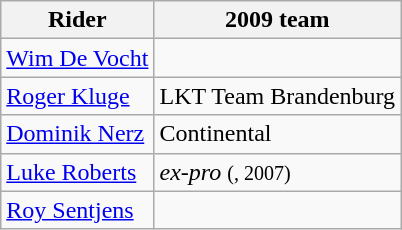<table class="wikitable">
<tr>
<th>Rider</th>
<th>2009 team</th>
</tr>
<tr>
<td><a href='#'>Wim De Vocht</a></td>
<td></td>
</tr>
<tr>
<td><a href='#'>Roger Kluge</a></td>
<td>LKT Team Brandenburg</td>
</tr>
<tr>
<td><a href='#'>Dominik Nerz</a></td>
<td>Continental </td>
</tr>
<tr>
<td><a href='#'>Luke Roberts</a></td>
<td><em>ex-pro</em> <small>(, 2007)</small></td>
</tr>
<tr>
<td><a href='#'>Roy Sentjens</a></td>
<td></td>
</tr>
</table>
